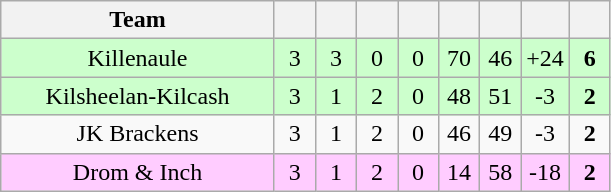<table class="wikitable" style="text-align:center">
<tr>
<th style="width:175px;">Team</th>
<th width="20"></th>
<th width="20"></th>
<th width="20"></th>
<th width="20"></th>
<th width="20"></th>
<th width="20"></th>
<th width="20"></th>
<th width="20"></th>
</tr>
<tr style="background:#cfc;">
<td>Killenaule</td>
<td>3</td>
<td>3</td>
<td>0</td>
<td>0</td>
<td>70</td>
<td>46</td>
<td>+24</td>
<td><strong>6</strong></td>
</tr>
<tr style="background:#cfc;">
<td>Kilsheelan-Kilcash</td>
<td>3</td>
<td>1</td>
<td>2</td>
<td>0</td>
<td>48</td>
<td>51</td>
<td>-3</td>
<td><strong>2</strong></td>
</tr>
<tr>
<td>JK Brackens</td>
<td>3</td>
<td>1</td>
<td>2</td>
<td>0</td>
<td>46</td>
<td>49</td>
<td>-3</td>
<td><strong>2</strong></td>
</tr>
<tr style="background:#fcf;">
<td>Drom & Inch</td>
<td>3</td>
<td>1</td>
<td>2</td>
<td>0</td>
<td>14</td>
<td>58</td>
<td>-18</td>
<td><strong>2</strong></td>
</tr>
</table>
